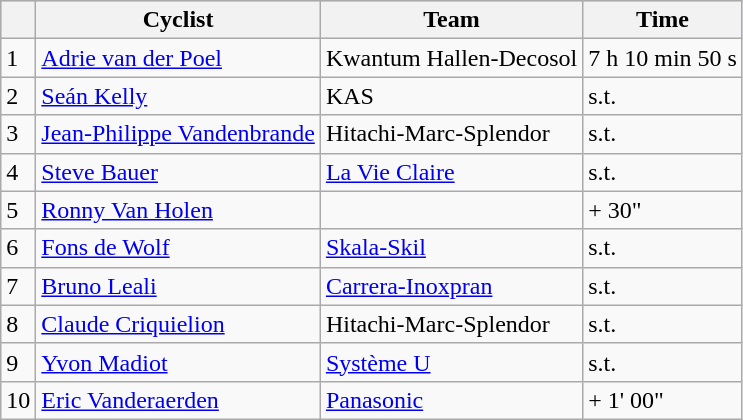<table class="wikitable">
<tr style="background:#ccccff;">
<th></th>
<th>Cyclist</th>
<th>Team</th>
<th style="right">Time</th>
</tr>
<tr>
<td>1</td>
<td> <a href='#'>Adrie van der Poel</a></td>
<td>Kwantum Hallen-Decosol</td>
<td>7 h 10 min 50 s</td>
</tr>
<tr>
<td>2</td>
<td> <a href='#'>Seán Kelly</a></td>
<td>KAS</td>
<td>s.t.</td>
</tr>
<tr>
<td>3</td>
<td> <a href='#'>Jean-Philippe Vandenbrande</a></td>
<td>Hitachi-Marc-Splendor</td>
<td>s.t.</td>
</tr>
<tr>
<td>4</td>
<td> <a href='#'>Steve Bauer</a></td>
<td><a href='#'>La Vie Claire</a></td>
<td>s.t.</td>
</tr>
<tr>
<td>5</td>
<td> <a href='#'>Ronny Van Holen</a></td>
<td></td>
<td>+ 30"</td>
</tr>
<tr>
<td>6</td>
<td> <a href='#'>Fons de Wolf</a></td>
<td><a href='#'>Skala-Skil</a></td>
<td>s.t.</td>
</tr>
<tr>
<td>7</td>
<td> <a href='#'>Bruno Leali</a></td>
<td><a href='#'>Carrera-Inoxpran</a></td>
<td>s.t.</td>
</tr>
<tr>
<td>8</td>
<td> <a href='#'>Claude Criquielion</a></td>
<td>Hitachi-Marc-Splendor</td>
<td>s.t.</td>
</tr>
<tr>
<td>9</td>
<td> <a href='#'>Yvon Madiot</a></td>
<td><a href='#'>Système U</a></td>
<td>s.t.</td>
</tr>
<tr>
<td>10</td>
<td> <a href='#'>Eric Vanderaerden</a></td>
<td><a href='#'>Panasonic</a></td>
<td>+ 1' 00"</td>
</tr>
</table>
